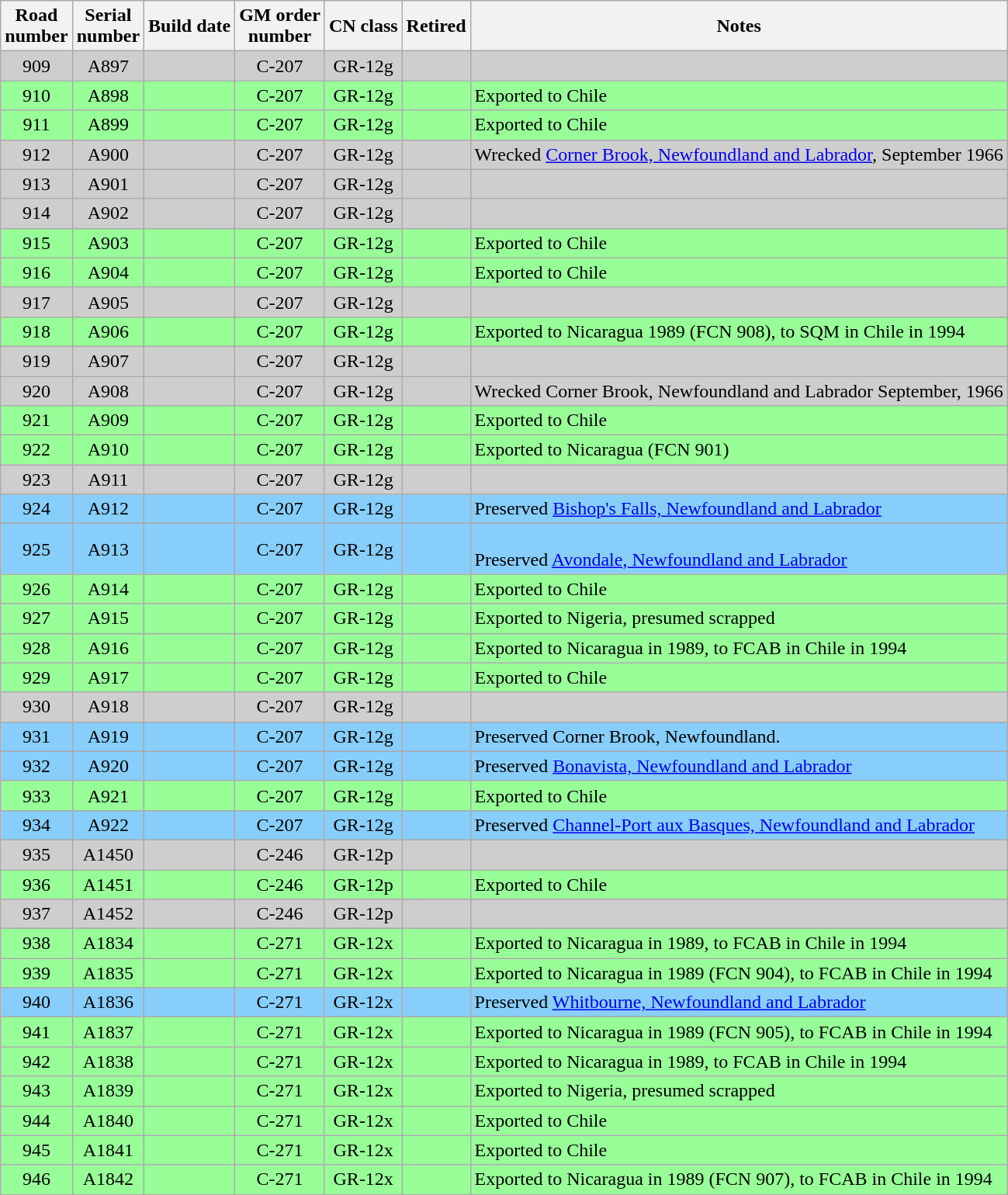<table class="wikitable sortable">
<tr>
<th>Road<br>number</th>
<th>Serial<br>number</th>
<th>Build date</th>
<th>GM order<br>number</th>
<th>CN class</th>
<th>Retired</th>
<th>Notes</th>
</tr>
<tr style="text-align:center; background-color:#cecece">
<td>909</td>
<td>A897</td>
<td></td>
<td>C-207</td>
<td>GR-12g</td>
<td></td>
<td style="text-align:left"> </td>
</tr>
<tr style="text-align:center; background-color:#98ff98">
<td>910</td>
<td>A898</td>
<td></td>
<td>C-207</td>
<td>GR-12g</td>
<td></td>
<td style="text-align:left">Exported to Chile</td>
</tr>
<tr style="text-align:center; background-color:#98ff98">
<td>911</td>
<td>A899</td>
<td></td>
<td>C-207</td>
<td>GR-12g</td>
<td></td>
<td style="text-align:left">Exported to Chile</td>
</tr>
<tr style="text-align:center; background-color:#cecece">
<td>912</td>
<td>A900</td>
<td></td>
<td>C-207</td>
<td>GR-12g</td>
<td></td>
<td style="text-align:left">Wrecked <a href='#'>Corner Brook, Newfoundland and Labrador</a>, September 1966</td>
</tr>
<tr style="text-align:center; background-color:#cecece">
<td>913</td>
<td>A901</td>
<td></td>
<td>C-207</td>
<td>GR-12g</td>
<td></td>
<td style="text-align:left"> </td>
</tr>
<tr style="text-align:center; background-color:#cecece">
<td>914</td>
<td>A902</td>
<td></td>
<td>C-207</td>
<td>GR-12g</td>
<td></td>
<td style="text-align:left"> </td>
</tr>
<tr style="text-align:center; background-color:#98ff98">
<td>915</td>
<td>A903</td>
<td></td>
<td>C-207</td>
<td>GR-12g</td>
<td></td>
<td style="text-align:left">Exported to Chile</td>
</tr>
<tr style="text-align:center; background-color:#98ff98">
<td>916</td>
<td>A904</td>
<td></td>
<td>C-207</td>
<td>GR-12g</td>
<td></td>
<td style="text-align:left">Exported to Chile</td>
</tr>
<tr style="text-align:center; background-color:#cecece">
<td>917</td>
<td>A905</td>
<td></td>
<td>C-207</td>
<td>GR-12g</td>
<td></td>
<td style="text-align:left"> </td>
</tr>
<tr style="text-align:center; background-color:#98ff98">
<td>918</td>
<td>A906</td>
<td></td>
<td>C-207</td>
<td>GR-12g</td>
<td></td>
<td style="text-align:left">Exported to Nicaragua 1989 (FCN 908), to SQM in Chile in 1994</td>
</tr>
<tr style="text-align:center; background-color:#cecece">
<td>919</td>
<td>A907</td>
<td></td>
<td>C-207</td>
<td>GR-12g</td>
<td></td>
<td style="text-align:left"> </td>
</tr>
<tr style="text-align:center; background-color:#cecece">
<td>920</td>
<td>A908</td>
<td></td>
<td>C-207</td>
<td>GR-12g</td>
<td></td>
<td style="text-align:left">Wrecked Corner Brook, Newfoundland and Labrador September, 1966</td>
</tr>
<tr style="text-align:center; background-color:#98ff98">
<td>921</td>
<td>A909</td>
<td></td>
<td>C-207</td>
<td>GR-12g</td>
<td></td>
<td style="text-align:left">Exported to Chile</td>
</tr>
<tr style="text-align:center; background-color:#98ff98">
<td>922</td>
<td>A910</td>
<td></td>
<td>C-207</td>
<td>GR-12g</td>
<td></td>
<td style="text-align:left">Exported to Nicaragua (FCN 901)</td>
</tr>
<tr style="text-align:center; background-color:#cecece">
<td>923</td>
<td>A911</td>
<td></td>
<td>C-207</td>
<td>GR-12g</td>
<td></td>
<td style="text-align:left"> </td>
</tr>
<tr style="text-align:center; background-color:#87cefa">
<td>924</td>
<td>A912</td>
<td></td>
<td>C-207</td>
<td>GR-12g</td>
<td></td>
<td style="text-align:left">Preserved <a href='#'>Bishop's Falls, Newfoundland and Labrador</a></td>
</tr>
<tr style="text-align:center; background-color:#87cefa">
<td>925</td>
<td>A913</td>
<td></td>
<td>C-207</td>
<td>GR-12g</td>
<td></td>
<td style="text-align:left"><br>Preserved <a href='#'>Avondale, Newfoundland and Labrador</a></td>
</tr>
<tr style="text-align:center; background-color:#98ff98">
<td>926</td>
<td>A914</td>
<td></td>
<td>C-207</td>
<td>GR-12g</td>
<td></td>
<td style="text-align:left">Exported to Chile</td>
</tr>
<tr style="text-align:center; background-color:#98ff98">
<td>927</td>
<td>A915</td>
<td></td>
<td>C-207</td>
<td>GR-12g</td>
<td></td>
<td style="text-align:left">Exported to Nigeria, presumed scrapped</td>
</tr>
<tr style="text-align:center; background-color:#98ff98">
<td>928</td>
<td>A916</td>
<td></td>
<td>C-207</td>
<td>GR-12g</td>
<td></td>
<td style="text-align:left">Exported to Nicaragua in 1989, to FCAB in Chile in 1994</td>
</tr>
<tr style="text-align:center; background-color:#98ff98">
<td>929</td>
<td>A917</td>
<td></td>
<td>C-207</td>
<td>GR-12g</td>
<td></td>
<td style="text-align:left">Exported to Chile</td>
</tr>
<tr style="text-align:center; background-color:#cecece">
<td>930</td>
<td>A918</td>
<td></td>
<td>C-207</td>
<td>GR-12g</td>
<td></td>
<td style="text-align:left"> </td>
</tr>
<tr style="text-align:center; background-color:#87cefa">
<td>931</td>
<td>A919</td>
<td></td>
<td>C-207</td>
<td>GR-12g</td>
<td></td>
<td style="text-align:left">Preserved Corner Brook, Newfoundland.</td>
</tr>
<tr style="text-align:center; background-color:#87cefa">
<td>932</td>
<td>A920</td>
<td></td>
<td>C-207</td>
<td>GR-12g</td>
<td></td>
<td style="text-align:left">Preserved <a href='#'>Bonavista, Newfoundland and Labrador</a></td>
</tr>
<tr style="text-align:center; background-color:#98ff98">
<td>933</td>
<td>A921</td>
<td></td>
<td>C-207</td>
<td>GR-12g</td>
<td></td>
<td style="text-align:left">Exported to Chile</td>
</tr>
<tr style="text-align:center; background-color:#87cefa">
<td>934</td>
<td>A922</td>
<td></td>
<td>C-207</td>
<td>GR-12g</td>
<td></td>
<td style="text-align:left">Preserved <a href='#'>Channel-Port aux Basques, Newfoundland and Labrador</a></td>
</tr>
<tr style="text-align:center; background-color:#cecece">
<td>935</td>
<td>A1450</td>
<td></td>
<td>C-246</td>
<td>GR-12p</td>
<td></td>
<td style="text-align:left"> </td>
</tr>
<tr style="text-align:center; background-color:#98ff98">
<td>936</td>
<td>A1451</td>
<td></td>
<td>C-246</td>
<td>GR-12p</td>
<td></td>
<td style="text-align:left">Exported to Chile</td>
</tr>
<tr style="text-align:center; background-color:#cecece">
<td>937</td>
<td>A1452</td>
<td></td>
<td>C-246</td>
<td>GR-12p</td>
<td></td>
<td style="text-align:left"> </td>
</tr>
<tr style="text-align:center; background-color:#98ff98">
<td>938</td>
<td>A1834</td>
<td></td>
<td>C-271</td>
<td>GR-12x</td>
<td></td>
<td style="text-align:left">Exported to Nicaragua in 1989, to FCAB in Chile in 1994</td>
</tr>
<tr style="text-align:center; background-color:#98ff98">
<td>939</td>
<td>A1835</td>
<td></td>
<td>C-271</td>
<td>GR-12x</td>
<td></td>
<td style="text-align:left">Exported to Nicaragua in 1989 (FCN 904), to FCAB in Chile in 1994</td>
</tr>
<tr style="text-align:center; background-color:#87cefa">
<td>940</td>
<td>A1836</td>
<td></td>
<td>C-271</td>
<td>GR-12x</td>
<td></td>
<td style="text-align:left">Preserved <a href='#'>Whitbourne, Newfoundland and Labrador</a></td>
</tr>
<tr style="text-align:center; background-color:#98ff98">
<td>941</td>
<td>A1837</td>
<td></td>
<td>C-271</td>
<td>GR-12x</td>
<td></td>
<td style="text-align:left">Exported to Nicaragua in 1989 (FCN 905), to FCAB in Chile in 1994</td>
</tr>
<tr style="text-align:center; background-color:#98ff98">
<td>942</td>
<td>A1838</td>
<td></td>
<td>C-271</td>
<td>GR-12x</td>
<td></td>
<td style="text-align:left">Exported to Nicaragua in 1989, to FCAB in Chile in 1994</td>
</tr>
<tr style="text-align:center; background-color:#98ff98">
<td>943</td>
<td>A1839</td>
<td></td>
<td>C-271</td>
<td>GR-12x</td>
<td></td>
<td style="text-align:left">Exported to Nigeria, presumed scrapped</td>
</tr>
<tr style="text-align:center; background-color:#98ff98">
<td>944</td>
<td>A1840</td>
<td></td>
<td>C-271</td>
<td>GR-12x</td>
<td></td>
<td style="text-align:left">Exported to Chile</td>
</tr>
<tr style="text-align:center; background-color:#98ff98">
<td>945</td>
<td>A1841</td>
<td></td>
<td>C-271</td>
<td>GR-12x</td>
<td></td>
<td style="text-align:left">Exported to Chile</td>
</tr>
<tr style="text-align:center; background-color:#98ff98">
<td>946</td>
<td>A1842</td>
<td></td>
<td>C-271</td>
<td>GR-12x</td>
<td></td>
<td style="text-align:left">Exported to Nicaragua in 1989 (FCN 907), to FCAB in Chile in 1994</td>
</tr>
<tr>
</tr>
</table>
